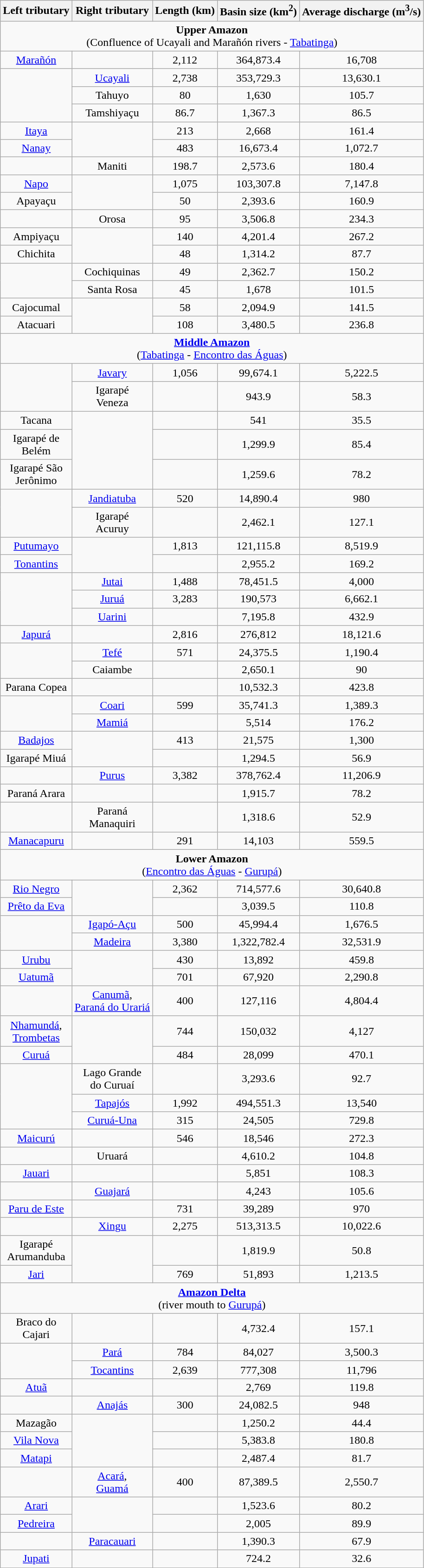<table class="wikitable" style="text-align:center;">
<tr>
<th>Left tributary</th>
<th>Right tributary</th>
<th>Length (km)</th>
<th>Basin size (km<sup>2</sup>)</th>
<th>Average discharge (m<sup>3</sup>/s)</th>
</tr>
<tr>
<td colspan="5"><strong>Upper Amazon</strong><br>(Confluence of Ucayali and Marañón rivers <em>-</em> <a href='#'>Tabatinga</a>)</td>
</tr>
<tr>
<td><a href='#'>Marañón</a></td>
<td></td>
<td>2,112</td>
<td>364,873.4</td>
<td>16,708</td>
</tr>
<tr>
<td rowspan="3"></td>
<td><a href='#'>Ucayali</a></td>
<td>2,738</td>
<td>353,729.3</td>
<td>13,630.1</td>
</tr>
<tr>
<td>Tahuyo</td>
<td>80</td>
<td>1,630</td>
<td>105.7</td>
</tr>
<tr>
<td>Tamshiyaçu</td>
<td>86.7</td>
<td>1,367.3</td>
<td>86.5</td>
</tr>
<tr>
<td><a href='#'>Itaya</a></td>
<td rowspan="2"></td>
<td>213</td>
<td>2,668</td>
<td>161.4</td>
</tr>
<tr>
<td><a href='#'>Nanay</a></td>
<td>483</td>
<td>16,673.4</td>
<td>1,072.7</td>
</tr>
<tr>
<td></td>
<td>Maniti</td>
<td>198.7</td>
<td>2,573.6</td>
<td>180.4</td>
</tr>
<tr>
<td><a href='#'>Napo</a></td>
<td rowspan="2"></td>
<td>1,075</td>
<td>103,307.8</td>
<td>7,147.8</td>
</tr>
<tr>
<td>Apayaçu</td>
<td>50</td>
<td>2,393.6</td>
<td>160.9</td>
</tr>
<tr>
<td></td>
<td>Orosa</td>
<td>95</td>
<td>3,506.8</td>
<td>234.3</td>
</tr>
<tr>
<td>Ampiyaçu</td>
<td rowspan="2"></td>
<td>140</td>
<td>4,201.4</td>
<td>267.2</td>
</tr>
<tr>
<td>Chichita</td>
<td>48</td>
<td>1,314.2</td>
<td>87.7</td>
</tr>
<tr>
<td rowspan="2"></td>
<td>Cochiquinas</td>
<td>49</td>
<td>2,362.7</td>
<td>150.2</td>
</tr>
<tr>
<td>Santa Rosa</td>
<td>45</td>
<td>1,678</td>
<td>101.5</td>
</tr>
<tr>
<td>Cajocumal</td>
<td rowspan="2"></td>
<td>58</td>
<td>2,094.9</td>
<td>141.5</td>
</tr>
<tr>
<td>Atacuari</td>
<td>108</td>
<td>3,480.5</td>
<td>236.8</td>
</tr>
<tr>
<td colspan="5"><strong><a href='#'>Middle Amazon</a></strong><br>(<a href='#'>Tabatinga</a> <em>-</em> <a href='#'>Encontro das Águas</a>)</td>
</tr>
<tr>
<td rowspan="2"></td>
<td><a href='#'>Javary</a></td>
<td>1,056</td>
<td>99,674.1</td>
<td>5,222.5</td>
</tr>
<tr>
<td>Igarapé<br>Veneza</td>
<td></td>
<td>943.9</td>
<td>58.3</td>
</tr>
<tr>
<td>Tacana</td>
<td rowspan="3"></td>
<td></td>
<td>541</td>
<td>35.5</td>
</tr>
<tr>
<td>Igarapé de<br>Belém</td>
<td></td>
<td>1,299.9</td>
<td>85.4</td>
</tr>
<tr>
<td>Igarapé São<br>Jerônimo</td>
<td></td>
<td>1,259.6</td>
<td>78.2</td>
</tr>
<tr>
<td rowspan="2"></td>
<td><a href='#'>Jandiatuba</a></td>
<td>520</td>
<td>14,890.4</td>
<td>980</td>
</tr>
<tr>
<td>Igarapé<br>Acuruy</td>
<td></td>
<td>2,462.1</td>
<td>127.1</td>
</tr>
<tr>
<td><a href='#'>Putumayo</a></td>
<td rowspan="2"></td>
<td>1,813</td>
<td>121,115.8</td>
<td>8,519.9</td>
</tr>
<tr>
<td><a href='#'>Tonantins</a></td>
<td></td>
<td>2,955.2</td>
<td>169.2</td>
</tr>
<tr>
<td rowspan="3"></td>
<td><a href='#'>Jutai</a></td>
<td>1,488</td>
<td>78,451.5</td>
<td>4,000</td>
</tr>
<tr>
<td><a href='#'>Juruá</a></td>
<td>3,283</td>
<td>190,573</td>
<td>6,662.1</td>
</tr>
<tr>
<td><a href='#'>Uarini</a></td>
<td></td>
<td>7,195.8</td>
<td>432.9</td>
</tr>
<tr>
<td><a href='#'>Japurá</a></td>
<td></td>
<td>2,816</td>
<td>276,812</td>
<td>18,121.6</td>
</tr>
<tr>
<td rowspan="2"></td>
<td><a href='#'>Tefé</a></td>
<td>571</td>
<td>24,375.5</td>
<td>1,190.4</td>
</tr>
<tr>
<td>Caiambe</td>
<td></td>
<td>2,650.1</td>
<td>90</td>
</tr>
<tr>
<td>Parana Copea</td>
<td></td>
<td></td>
<td>10,532.3</td>
<td>423.8</td>
</tr>
<tr>
<td rowspan="2"></td>
<td><a href='#'>Coari</a></td>
<td>599</td>
<td>35,741.3</td>
<td>1,389.3</td>
</tr>
<tr>
<td><a href='#'>Mamiá</a></td>
<td></td>
<td>5,514</td>
<td>176.2</td>
</tr>
<tr>
<td><a href='#'>Badajos</a></td>
<td rowspan="2"></td>
<td>413</td>
<td>21,575</td>
<td>1,300</td>
</tr>
<tr>
<td>Igarapé Miuá</td>
<td></td>
<td>1,294.5</td>
<td>56.9</td>
</tr>
<tr>
<td></td>
<td><a href='#'>Purus</a></td>
<td>3,382</td>
<td>378,762.4</td>
<td>11,206.9</td>
</tr>
<tr>
<td>Paraná Arara</td>
<td></td>
<td></td>
<td>1,915.7</td>
<td>78.2</td>
</tr>
<tr>
<td></td>
<td>Paraná<br>Manaquiri</td>
<td></td>
<td>1,318.6</td>
<td>52.9</td>
</tr>
<tr>
<td><a href='#'>Manacapuru</a></td>
<td></td>
<td>291</td>
<td>14,103</td>
<td>559.5</td>
</tr>
<tr>
<td colspan="5"><strong>Lower Amazon</strong><br>(<a href='#'>Encontro das Águas</a> <em>-</em> <a href='#'>Gurupá</a>)</td>
</tr>
<tr>
<td><a href='#'>Rio Negro</a></td>
<td rowspan="2"></td>
<td>2,362</td>
<td>714,577.6</td>
<td>30,640.8</td>
</tr>
<tr>
<td><a href='#'>Prêto da Eva</a></td>
<td></td>
<td>3,039.5</td>
<td>110.8</td>
</tr>
<tr>
<td rowspan="2"></td>
<td><a href='#'>Igapó-Açu</a></td>
<td>500</td>
<td>45,994.4</td>
<td>1,676.5</td>
</tr>
<tr>
<td><a href='#'>Madeira</a></td>
<td>3,380</td>
<td>1,322,782.4</td>
<td>32,531.9</td>
</tr>
<tr>
<td><a href='#'>Urubu</a></td>
<td rowspan="2"></td>
<td>430</td>
<td>13,892</td>
<td>459.8</td>
</tr>
<tr>
<td><a href='#'>Uatumã</a></td>
<td>701</td>
<td>67,920</td>
<td>2,290.8</td>
</tr>
<tr>
<td></td>
<td><a href='#'>Canumã</a>,<br><a href='#'>Paraná do Urariá</a></td>
<td>400</td>
<td>127,116</td>
<td>4,804.4</td>
</tr>
<tr>
<td><a href='#'>Nhamundá</a>,<br><a href='#'>Trombetas</a></td>
<td rowspan="2"></td>
<td>744</td>
<td>150,032</td>
<td>4,127</td>
</tr>
<tr>
<td><a href='#'>Curuá</a></td>
<td>484</td>
<td>28,099</td>
<td>470.1</td>
</tr>
<tr>
<td rowspan="3"></td>
<td>Lago Grande<br>do Curuaí</td>
<td></td>
<td>3,293.6</td>
<td>92.7</td>
</tr>
<tr>
<td><a href='#'>Tapajós</a></td>
<td>1,992</td>
<td>494,551.3</td>
<td>13,540</td>
</tr>
<tr>
<td><a href='#'>Curuá-Una</a></td>
<td>315</td>
<td>24,505</td>
<td>729.8</td>
</tr>
<tr>
<td><a href='#'>Maicurú</a></td>
<td></td>
<td>546</td>
<td>18,546</td>
<td>272.3</td>
</tr>
<tr>
<td></td>
<td>Uruará</td>
<td></td>
<td>4,610.2</td>
<td>104.8</td>
</tr>
<tr>
<td><a href='#'>Jauari</a></td>
<td></td>
<td></td>
<td>5,851</td>
<td>108.3</td>
</tr>
<tr>
<td></td>
<td><a href='#'>Guajará</a></td>
<td></td>
<td>4,243</td>
<td>105.6</td>
</tr>
<tr>
<td><a href='#'>Paru de Este</a></td>
<td></td>
<td>731</td>
<td>39,289</td>
<td>970</td>
</tr>
<tr>
<td></td>
<td><a href='#'>Xingu</a></td>
<td>2,275</td>
<td>513,313.5</td>
<td>10,022.6</td>
</tr>
<tr>
<td>Igarapé<br>Arumanduba</td>
<td rowspan="2"></td>
<td></td>
<td>1,819.9</td>
<td>50.8</td>
</tr>
<tr>
<td><a href='#'>Jari</a></td>
<td>769</td>
<td>51,893</td>
<td>1,213.5</td>
</tr>
<tr>
<td colspan="5"><strong><a href='#'>Amazon Delta</a></strong><br>(river mouth to <a href='#'>Gurupá</a>)</td>
</tr>
<tr>
<td>Braco do<br>Cajari</td>
<td></td>
<td></td>
<td>4,732.4</td>
<td>157.1</td>
</tr>
<tr>
<td rowspan="2"></td>
<td><a href='#'>Pará</a></td>
<td>784</td>
<td>84,027</td>
<td>3,500.3</td>
</tr>
<tr>
<td><a href='#'>Tocantins</a></td>
<td>2,639</td>
<td>777,308</td>
<td>11,796</td>
</tr>
<tr>
<td><a href='#'>Atuã</a></td>
<td></td>
<td></td>
<td>2,769</td>
<td>119.8</td>
</tr>
<tr>
<td></td>
<td><a href='#'>Anajás</a></td>
<td>300</td>
<td>24,082.5</td>
<td>948</td>
</tr>
<tr>
<td>Mazagão</td>
<td rowspan="3"></td>
<td></td>
<td>1,250.2</td>
<td>44.4</td>
</tr>
<tr>
<td><a href='#'>Vila Nova</a></td>
<td></td>
<td>5,383.8</td>
<td>180.8</td>
</tr>
<tr>
<td><a href='#'>Matapi</a></td>
<td></td>
<td>2,487.4</td>
<td>81.7</td>
</tr>
<tr>
<td></td>
<td><a href='#'>Acará</a>,<br><a href='#'>Guamá</a></td>
<td>400</td>
<td>87,389.5</td>
<td>2,550.7</td>
</tr>
<tr>
<td><a href='#'>Arari</a></td>
<td rowspan="2"></td>
<td></td>
<td>1,523.6</td>
<td>80.2</td>
</tr>
<tr>
<td><a href='#'>Pedreira</a></td>
<td></td>
<td>2,005</td>
<td>89.9</td>
</tr>
<tr>
<td></td>
<td><a href='#'>Paracauari</a></td>
<td></td>
<td>1,390.3</td>
<td>67.9</td>
</tr>
<tr>
<td><a href='#'>Jupati</a></td>
<td></td>
<td></td>
<td>724.2</td>
<td>32.6</td>
</tr>
</table>
